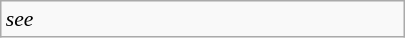<table class="wikitable floatright" style="font-size: 0.9em; width: 270px;">
<tr>
<td><em>see </em></td>
</tr>
</table>
